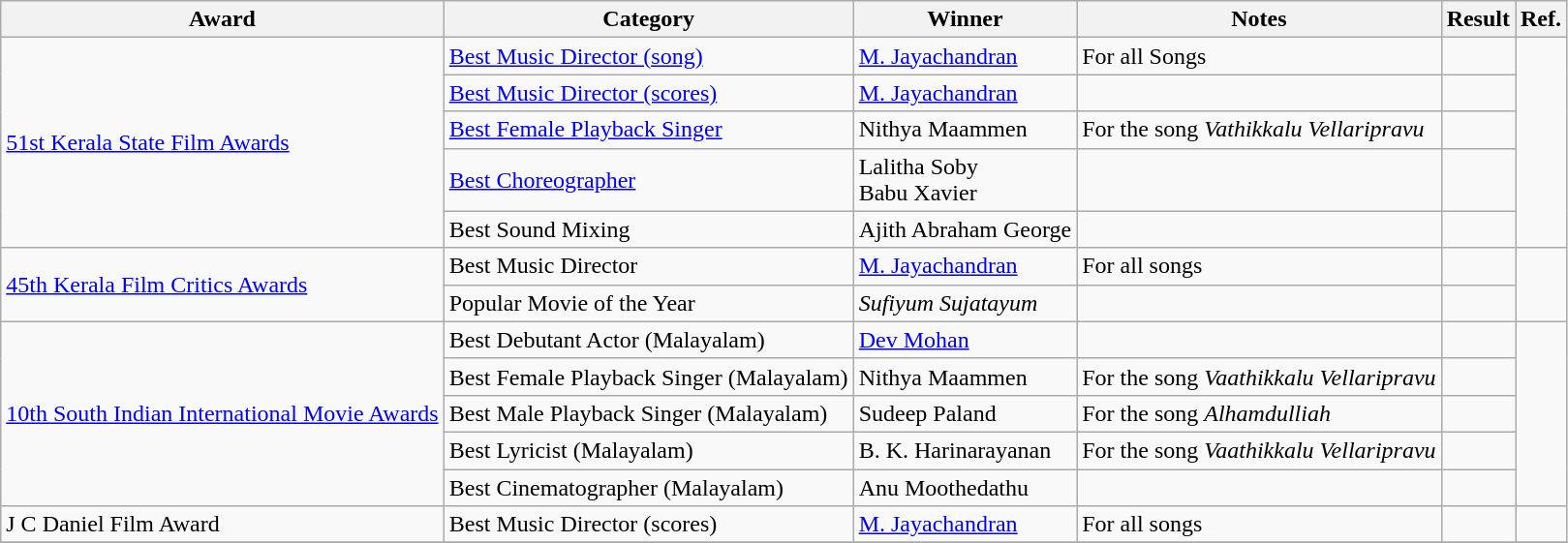<table class="wikitable">
<tr>
<th>Award</th>
<th>Category</th>
<th>Winner</th>
<th>Notes</th>
<th>Result</th>
<th>Ref.</th>
</tr>
<tr>
<td rowspan="5"><a href='#'>51st Kerala State Film Awards</a></td>
<td><a href='#'>Best Music Director (song)</a></td>
<td><a href='#'>M. Jayachandran</a></td>
<td>For all Songs</td>
<td></td>
<td rowspan="5"></td>
</tr>
<tr>
<td><a href='#'>Best Music Director (scores)</a></td>
<td><a href='#'>M. Jayachandran</a></td>
<td></td>
<td></td>
</tr>
<tr>
<td><a href='#'>Best Female Playback Singer</a></td>
<td>Nithya Maammen</td>
<td>For the song <em>Vathikkalu Vellaripravu</em></td>
<td></td>
</tr>
<tr>
<td><a href='#'>Best Choreographer</a></td>
<td>Lalitha Soby <br> Babu Xavier</td>
<td></td>
<td></td>
</tr>
<tr>
<td>Best Sound Mixing</td>
<td>Ajith Abraham George</td>
<td></td>
<td></td>
</tr>
<tr>
<td rowspan="2"><a href='#'>45th Kerala Film Critics Awards</a></td>
<td>Best Music Director</td>
<td><a href='#'>M. Jayachandran</a></td>
<td>For all songs</td>
<td></td>
<td rowspan="2"></td>
</tr>
<tr>
<td>Popular Movie of the Year</td>
<td><em>Sufiyum Sujatayum</em></td>
<td></td>
<td></td>
</tr>
<tr>
<td rowspan="5"><a href='#'>10th South Indian International Movie Awards</a></td>
<td>Best Debutant Actor (Malayalam)</td>
<td><a href='#'>Dev Mohan</a></td>
<td></td>
<td></td>
<td rowspan="5"></td>
</tr>
<tr>
<td>Best Female Playback Singer (Malayalam)</td>
<td>Nithya Maammen</td>
<td>For the song <em>Vaathikkalu Vellaripravu</em></td>
<td></td>
</tr>
<tr>
<td>Best Male Playback Singer (Malayalam)</td>
<td>Sudeep Paland</td>
<td>For the song <em>Alhamdulliah</em></td>
<td></td>
</tr>
<tr>
<td>Best Lyricist (Malayalam)</td>
<td>B. K. Harinarayanan</td>
<td>For the song <em>Vaathikkalu Vellaripravu</em></td>
<td></td>
</tr>
<tr>
<td>Best Cinematographer (Malayalam)</td>
<td>Anu Moothedathu</td>
<td></td>
<td></td>
</tr>
<tr>
<td>J C Daniel Film Award</td>
<td>Best Music Director (scores)</td>
<td><a href='#'>M. Jayachandran</a></td>
<td>For all songs</td>
<td></td>
<td></td>
</tr>
<tr>
</tr>
</table>
